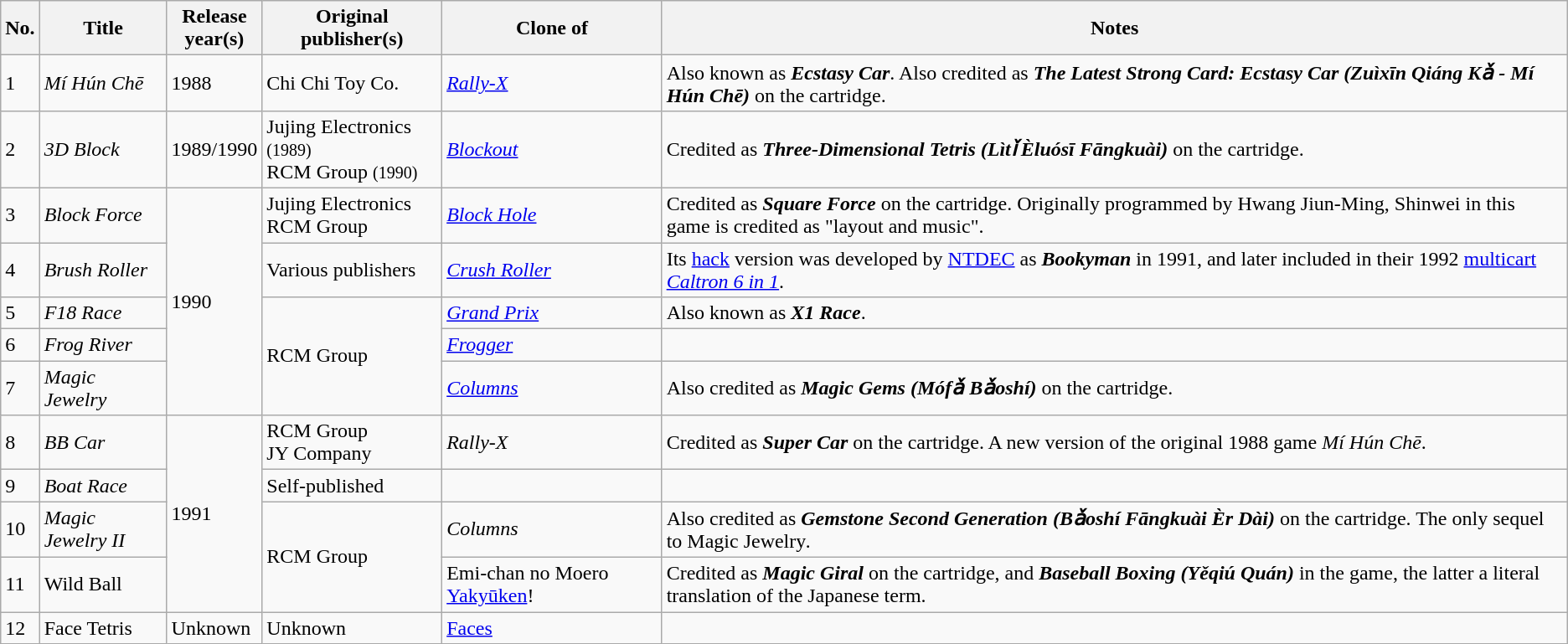<table class="wikitable sortable" border="1">
<tr>
<th scope="col">No.</th>
<th scope="col">Title</th>
<th scope="col">Release<br>year(s)</th>
<th scope="col">Original<br>publisher(s)</th>
<th scope="col">Clone of</th>
<th scope="col">Notes</th>
</tr>
<tr>
<td>1</td>
<td><em>Mí Hún Chē</em></td>
<td>1988</td>
<td>Chi Chi Toy Co.</td>
<td><em><a href='#'>Rally-X</a></em></td>
<td>Also known as <strong><em>Ecstasy Car</em></strong>. Also credited as <strong><em>The Latest Strong Card: Ecstasy Car (Zuìxīn Qiáng Kǎ - Mí Hún Chē)</em></strong> on the cartridge.</td>
</tr>
<tr>
<td>2</td>
<td><em>3D Block</em></td>
<td>1989/1990</td>
<td>Jujing Electronics <small>(1989)</small><br>RCM Group <small>(1990)</small></td>
<td><em><a href='#'>Blockout</a></em></td>
<td>Credited as <strong><em>Three-Dimensional Tetris (Lìtǐ Èluósī Fāngkuài)</em></strong> on the cartridge.</td>
</tr>
<tr>
<td>3</td>
<td><em>Block Force</em></td>
<td rowspan="5">1990</td>
<td>Jujing Electronics<br>RCM Group</td>
<td><em><a href='#'>Block Hole</a></em></td>
<td>Credited as <strong><em>Square Force</em></strong> on the cartridge. Originally programmed by Hwang Jiun-Ming, Shinwei in this game is credited as "layout and music".</td>
</tr>
<tr>
<td>4</td>
<td><em>Brush Roller</em></td>
<td>Various publishers</td>
<td><em><a href='#'>Crush Roller</a></em></td>
<td>Its <a href='#'>hack</a> version was developed by <a href='#'>NTDEC</a> as <strong><em>Bookyman</em></strong> in 1991, and later included in their 1992 <a href='#'>multicart</a> <em><a href='#'>Caltron 6 in 1</a></em>.</td>
</tr>
<tr>
<td>5</td>
<td><em>F18 Race</em></td>
<td rowspan="3">RCM Group</td>
<td><em><a href='#'>Grand Prix</a></em></td>
<td>Also known as <strong><em>X1 Race</em></strong>.</td>
</tr>
<tr>
<td>6</td>
<td><em>Frog River</em></td>
<td><em><a href='#'>Frogger</a></em></td>
<td></td>
</tr>
<tr>
<td>7</td>
<td><em>Magic Jewelry</em></td>
<td><em><a href='#'>Columns</a></em></td>
<td>Also credited as <strong><em>Magic Gems (Mófǎ Bǎoshí)</em></strong> on the cartridge.</td>
</tr>
<tr>
<td>8</td>
<td><em>BB Car</em></td>
<td rowspan="4">1991</td>
<td>RCM Group<br>JY Company</td>
<td><em>Rally-X</em></td>
<td>Credited as <strong><em>Super Car</em></strong> on the cartridge. A new version of the original 1988 game <em>Mí Hún Chē</em>.</td>
</tr>
<tr>
<td>9</td>
<td><em>Boat Race</em></td>
<td>Self-published</td>
<td></td>
<td></td>
</tr>
<tr>
<td>10</td>
<td><em>Magic Jewelry II</em></td>
<td rowspan="2">RCM Group</td>
<td><em>Columns<strong></td>
<td>Also credited as <strong><em>Gemstone Second Generation (Bǎoshí Fāngkuài Èr Dài)</em></strong> on the cartridge. The only sequel to </em>Magic Jewelry<em>.</td>
</tr>
<tr>
<td>11</td>
<td></em>Wild Ball<em></td>
<td></em>Emi-chan no Moero <a href='#'>Yakyūken</a>!<em></td>
<td>Credited as <strong><em>Magic Giral</em></strong> on the cartridge, and <strong><em>Baseball Boxing (Yěqiú Quán)</em></strong> in the game, the latter a literal translation of the Japanese term.</td>
</tr>
<tr>
<td>12</td>
<td></em>Face Tetris<em></td>
<td>Unknown</td>
<td>Unknown</td>
<td><a href='#'>Faces</a></td>
<td></td>
</tr>
</table>
